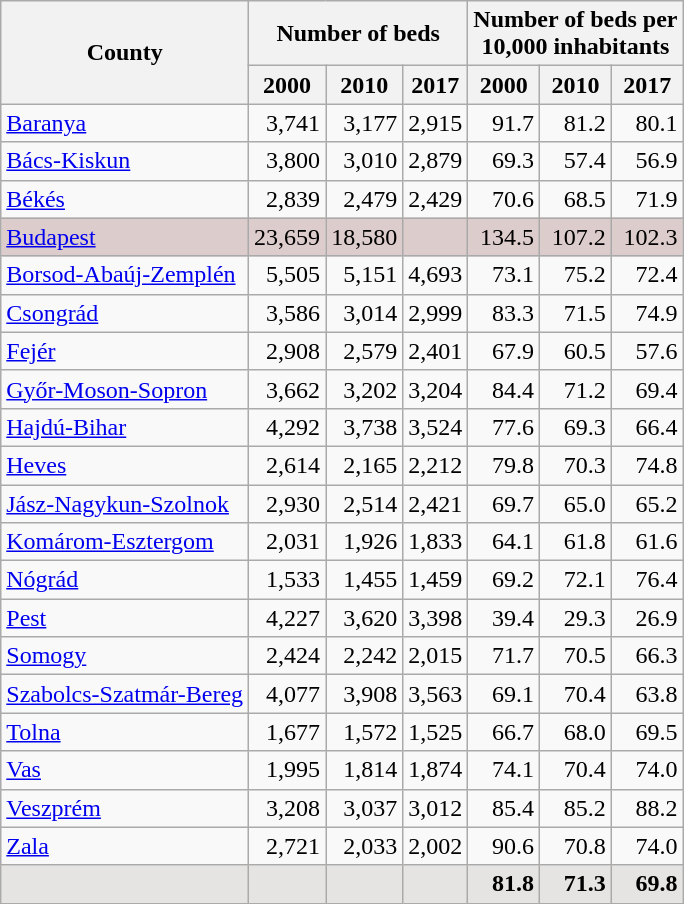<table class="wikitable sortable" style="text-align:right">
<tr>
<th rowspan=2;>County</th>
<th colspan=3; scope="col">Number of beds</th>
<th colspan=3; scope="col">Number of beds per<br>10,000 inhabitants</th>
</tr>
<tr>
<th>2000</th>
<th>2010</th>
<th>2017</th>
<th>2000</th>
<th>2010</th>
<th>2017</th>
</tr>
<tr>
<td align="left"><a href='#'>Baranya</a></td>
<td>3,741</td>
<td>3,177</td>
<td>2,915 </td>
<td>91.7</td>
<td>81.2</td>
<td>80.1 </td>
</tr>
<tr>
<td align="left"><a href='#'>Bács-Kiskun</a></td>
<td>3,800</td>
<td>3,010</td>
<td>2,879 </td>
<td>69.3</td>
<td>57.4</td>
<td>56.9 </td>
</tr>
<tr>
<td align="left"><a href='#'>Békés</a></td>
<td>2,839</td>
<td>2,479</td>
<td>2,429 </td>
<td>70.6</td>
<td>68.5</td>
<td>71.9 </td>
</tr>
<tr style="background:#dcc;">
<td align="left"><a href='#'>Budapest</a></td>
<td>23,659</td>
<td>18,580</td>
<td> </td>
<td>134.5</td>
<td>107.2</td>
<td>102.3 </td>
</tr>
<tr>
<td align="left"><a href='#'>Borsod-Abaúj-Zemplén</a></td>
<td>5,505</td>
<td>5,151</td>
<td>4,693 </td>
<td>73.1</td>
<td>75.2</td>
<td>72.4 </td>
</tr>
<tr>
<td align="left"><a href='#'>Csongrád</a></td>
<td>3,586</td>
<td>3,014</td>
<td>2,999 </td>
<td>83.3</td>
<td>71.5</td>
<td>74.9 </td>
</tr>
<tr>
<td align="left"><a href='#'>Fejér</a></td>
<td>2,908</td>
<td>2,579</td>
<td>2,401 </td>
<td>67.9</td>
<td>60.5</td>
<td>57.6 </td>
</tr>
<tr>
<td align="left"><a href='#'>Győr-Moson-Sopron</a></td>
<td>3,662</td>
<td>3,202</td>
<td>3,204 </td>
<td>84.4</td>
<td>71.2</td>
<td>69.4 </td>
</tr>
<tr>
<td align="left"><a href='#'>Hajdú-Bihar</a></td>
<td>4,292</td>
<td>3,738</td>
<td>3,524 </td>
<td>77.6</td>
<td>69.3</td>
<td>66.4 </td>
</tr>
<tr>
<td align="left"><a href='#'>Heves</a></td>
<td>2,614</td>
<td>2,165</td>
<td>2,212 </td>
<td>79.8</td>
<td>70.3</td>
<td>74.8 </td>
</tr>
<tr>
<td align="left"><a href='#'>Jász-Nagykun-Szolnok</a></td>
<td>2,930</td>
<td>2,514</td>
<td>2,421 </td>
<td>69.7</td>
<td>65.0</td>
<td>65.2 </td>
</tr>
<tr>
<td align="left"><a href='#'>Komárom-Esztergom</a></td>
<td>2,031</td>
<td>1,926</td>
<td>1,833 </td>
<td>64.1</td>
<td>61.8</td>
<td>61.6  </td>
</tr>
<tr>
<td align="left"><a href='#'>Nógrád</a></td>
<td>1,533</td>
<td>1,455</td>
<td>1,459 </td>
<td>69.2</td>
<td>72.1</td>
<td>76.4 </td>
</tr>
<tr>
<td align="left"><a href='#'>Pest</a></td>
<td>4,227</td>
<td>3,620</td>
<td>3,398 </td>
<td>39.4</td>
<td>29.3</td>
<td>26.9 </td>
</tr>
<tr>
<td align="left"><a href='#'>Somogy</a></td>
<td>2,424</td>
<td>2,242</td>
<td>2,015 </td>
<td>71.7</td>
<td>70.5</td>
<td>66.3 </td>
</tr>
<tr>
<td align="left"><a href='#'>Szabolcs-Szatmár-Bereg</a></td>
<td>4,077</td>
<td>3,908</td>
<td>3,563 </td>
<td>69.1</td>
<td>70.4</td>
<td>63.8 </td>
</tr>
<tr>
<td align="left"><a href='#'>Tolna</a></td>
<td>1,677</td>
<td>1,572</td>
<td>1,525 </td>
<td>66.7</td>
<td>68.0</td>
<td>69.5 </td>
</tr>
<tr>
<td align="left"><a href='#'>Vas</a></td>
<td>1,995</td>
<td>1,814</td>
<td>1,874 </td>
<td>74.1</td>
<td>70.4</td>
<td>74.0 </td>
</tr>
<tr>
<td align="left"><a href='#'>Veszprém</a></td>
<td>3,208</td>
<td>3,037</td>
<td>3,012 </td>
<td>85.4</td>
<td>85.2</td>
<td>88.2 </td>
</tr>
<tr>
<td align="left"><a href='#'>Zala</a></td>
<td>2,721</td>
<td>2,033</td>
<td>2,002 </td>
<td>90.6</td>
<td>70.8</td>
<td>74.0 </td>
</tr>
<tr bgcolor="E5E4E2">
<td align="left"><strong></strong></td>
<td><strong></strong></td>
<td><strong></strong></td>
<td><strong></strong> </td>
<td><strong>81.8</strong></td>
<td><strong>71.3</strong></td>
<td><strong>69.8</strong> </td>
</tr>
</table>
